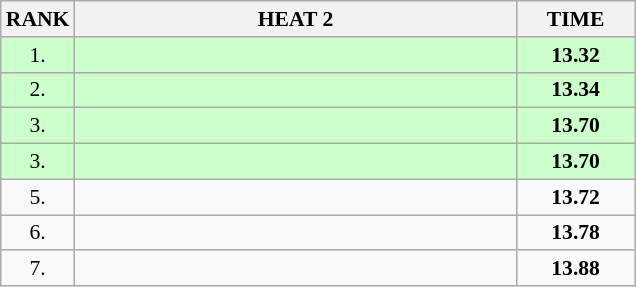<table class="wikitable" style="border-collapse: collapse; font-size: 90%;">
<tr>
<th>RANK</th>
<th style="width: 20em">HEAT 2</th>
<th style="width: 5em">TIME</th>
</tr>
<tr style="background:#ccffcc;">
<td align="center">1.</td>
<td></td>
<td align="center"><strong>13.32</strong></td>
</tr>
<tr style="background:#ccffcc;">
<td align="center">2.</td>
<td></td>
<td align="center"><strong>13.34</strong></td>
</tr>
<tr style="background:#ccffcc;">
<td align="center">3.</td>
<td></td>
<td align="center"><strong>13.70</strong></td>
</tr>
<tr style="background:#ccffcc;">
<td align="center">3.</td>
<td></td>
<td align="center"><strong>13.70</strong></td>
</tr>
<tr>
<td align="center">5.</td>
<td></td>
<td align="center"><strong>13.72</strong></td>
</tr>
<tr>
<td align="center">6.</td>
<td></td>
<td align="center"><strong>13.78</strong></td>
</tr>
<tr>
<td align="center">7.</td>
<td></td>
<td align="center"><strong>13.88</strong></td>
</tr>
</table>
